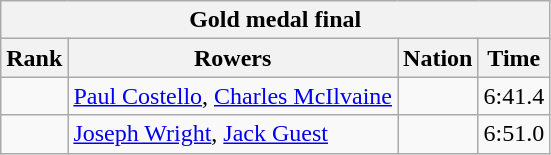<table class="wikitable" style="text-align:center">
<tr>
<th colspan=4 align=center><strong>Gold medal final</strong></th>
</tr>
<tr>
<th>Rank</th>
<th>Rowers</th>
<th>Nation</th>
<th>Time</th>
</tr>
<tr>
<td></td>
<td align=left><a href='#'>Paul Costello</a>, <a href='#'>Charles McIlvaine</a></td>
<td align=left></td>
<td>6:41.4</td>
</tr>
<tr>
<td></td>
<td align=left><a href='#'>Joseph Wright</a>, <a href='#'>Jack Guest</a></td>
<td align=left></td>
<td>6:51.0</td>
</tr>
</table>
